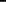<table style="border-collapse:collapse; border-top: none" cellpadding="0">
<tr>
<td style="border:1px solid black; border-top: none"></td>
<td style="border:1px solid black; border-top: none"></td>
<td style="border:1px solid black; border-top: none"></td>
</tr>
</table>
